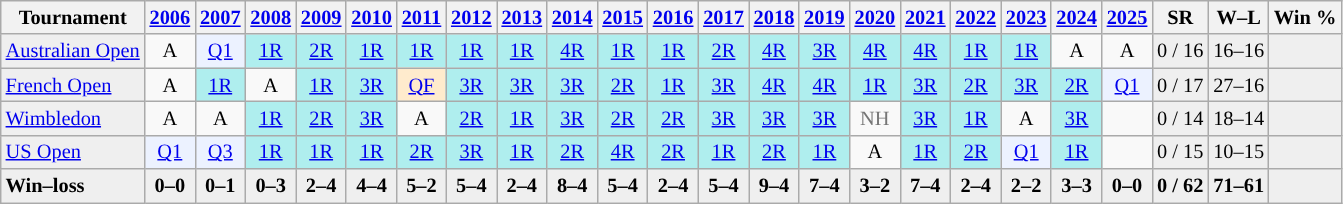<table class="nowrap wikitable" style="text-align:center; font-size:85%">
<tr>
<th>Tournament</th>
<th><a href='#'>2006</a></th>
<th><a href='#'>2007</a></th>
<th><a href='#'>2008</a></th>
<th><a href='#'>2009</a></th>
<th><a href='#'>2010</a></th>
<th><a href='#'>2011</a></th>
<th><a href='#'>2012</a></th>
<th><a href='#'>2013</a></th>
<th><a href='#'>2014</a></th>
<th><a href='#'>2015</a></th>
<th><a href='#'>2016</a></th>
<th><a href='#'>2017</a></th>
<th><a href='#'>2018</a></th>
<th><a href='#'>2019</a></th>
<th><a href='#'>2020</a></th>
<th><a href='#'>2021</a></th>
<th><a href='#'>2022</a></th>
<th><a href='#'>2023</a></th>
<th><a href='#'>2024</a></th>
<th><a href='#'>2025</a></th>
<th>SR</th>
<th>W–L</th>
<th>Win %</th>
</tr>
<tr>
<td bgcolor=efefef align=left><a href='#'>Australian Open</a></td>
<td>A</td>
<td bgcolor= ecf2ff><a href='#'>Q1</a></td>
<td bgcolor=afeeee><a href='#'>1R</a></td>
<td bgcolor=afeeee><a href='#'>2R</a></td>
<td bgcolor=afeeee><a href='#'>1R</a></td>
<td bgcolor=afeeee><a href='#'>1R</a></td>
<td bgcolor=afeeee><a href='#'>1R</a></td>
<td bgcolor=afeeee><a href='#'>1R</a></td>
<td bgcolor=afeeee><a href='#'>4R</a></td>
<td bgcolor=afeeee><a href='#'>1R</a></td>
<td bgcolor=afeeee><a href='#'>1R</a></td>
<td bgcolor=afeeee><a href='#'>2R</a></td>
<td bgcolor=afeeee><a href='#'>4R</a></td>
<td bgcolor=afeeee><a href='#'>3R</a></td>
<td bgcolor=afeeee><a href='#'>4R</a></td>
<td bgcolor=afeeee><a href='#'>4R</a></td>
<td bgcolor=afeeee><a href='#'>1R</a></td>
<td bgcolor=afeeee><a href='#'>1R</a></td>
<td>A</td>
<td>A</td>
<td bgcolor=efefef>0 / 16</td>
<td bgcolor=efefef>16–16</td>
<td bgcolor=efefef></td>
</tr>
<tr>
<td bgcolor=efefef align=left><a href='#'>French Open</a></td>
<td>A</td>
<td bgcolor=afeeee><a href='#'>1R</a></td>
<td>A</td>
<td bgcolor=afeeee><a href='#'>1R</a></td>
<td bgcolor=afeeee><a href='#'>3R</a></td>
<td bgcolor=ffebcd><a href='#'>QF</a></td>
<td bgcolor=afeeee><a href='#'>3R</a></td>
<td bgcolor=afeeee><a href='#'>3R</a></td>
<td bgcolor=afeeee><a href='#'>3R</a></td>
<td bgcolor=afeeee><a href='#'>2R</a></td>
<td bgcolor=afeeee><a href='#'>1R</a></td>
<td bgcolor=afeeee><a href='#'>3R</a></td>
<td bgcolor=afeeee><a href='#'>4R</a></td>
<td bgcolor=afeeee><a href='#'>4R</a></td>
<td bgcolor=afeeee><a href='#'>1R</a></td>
<td bgcolor=afeeee><a href='#'>3R</a></td>
<td bgcolor=afeeee><a href='#'>2R</a></td>
<td bgcolor=afeeee><a href='#'>3R</a></td>
<td bgcolor=afeeee><a href='#'>2R</a></td>
<td bgcolor= ecf2ff><a href='#'>Q1</a></td>
<td bgcolor=efefef>0 / 17</td>
<td bgcolor=efefef>27–16</td>
<td bgcolor=efefef></td>
</tr>
<tr>
<td bgcolor=efefef align=left><a href='#'>Wimbledon</a></td>
<td>A</td>
<td>A</td>
<td bgcolor=afeeee><a href='#'>1R</a></td>
<td bgcolor=afeeee><a href='#'>2R</a></td>
<td bgcolor=afeeee><a href='#'>3R</a></td>
<td>A</td>
<td bgcolor=afeeee><a href='#'>2R</a></td>
<td bgcolor=afeeee><a href='#'>1R</a></td>
<td bgcolor=afeeee><a href='#'>3R</a></td>
<td bgcolor=afeeee><a href='#'>2R</a></td>
<td bgcolor=afeeee><a href='#'>2R</a></td>
<td bgcolor=afeeee><a href='#'>3R</a></td>
<td bgcolor=afeeee><a href='#'>3R</a></td>
<td bgcolor=afeeee><a href='#'>3R</a></td>
<td style=color:#767676>NH</td>
<td bgcolor=afeeee><a href='#'>3R</a></td>
<td bgcolor=afeeee><a href='#'>1R</a></td>
<td>A</td>
<td bgcolor=afeeee><a href='#'>3R</a></td>
<td></td>
<td bgcolor=efefef>0 / 14</td>
<td bgcolor=efefef>18–14</td>
<td bgcolor=efefef></td>
</tr>
<tr>
<td bgcolor=efefef align=left><a href='#'>US Open</a></td>
<td bgcolor= ecf2ff><a href='#'>Q1</a></td>
<td bgcolor= ecf2ff><a href='#'>Q3</a></td>
<td bgcolor=afeeee><a href='#'>1R</a></td>
<td bgcolor=afeeee><a href='#'>1R</a></td>
<td bgcolor=afeeee><a href='#'>1R</a></td>
<td bgcolor=afeeee><a href='#'>2R</a></td>
<td bgcolor=afeeee><a href='#'>3R</a></td>
<td bgcolor=afeeee><a href='#'>1R</a></td>
<td bgcolor=afeeee><a href='#'>2R</a></td>
<td bgcolor=afeeee><a href='#'>4R</a></td>
<td bgcolor=afeeee><a href='#'>2R</a></td>
<td bgcolor=afeeee><a href='#'>1R</a></td>
<td bgcolor=afeeee><a href='#'>2R</a></td>
<td bgcolor=afeeee><a href='#'>1R</a></td>
<td>A</td>
<td bgcolor=afeeee><a href='#'>1R</a></td>
<td bgcolor=afeeee><a href='#'>2R</a></td>
<td bgcolor= ecf2ff><a href='#'>Q1</a></td>
<td bgcolor=afeeee><a href='#'>1R</a></td>
<td></td>
<td bgcolor="efefef">0 / 15</td>
<td bgcolor="efefef">10–15</td>
<td bgcolor="efefef"></td>
</tr>
<tr style="font-weight:bold;background:#EFEFEF;">
<td align=left>Win–loss</td>
<td>0–0</td>
<td>0–1</td>
<td>0–3</td>
<td>2–4</td>
<td>4–4</td>
<td>5–2</td>
<td>5–4</td>
<td>2–4</td>
<td>8–4</td>
<td>5–4</td>
<td>2–4</td>
<td>5–4</td>
<td>9–4</td>
<td>7–4</td>
<td>3–2</td>
<td>7–4</td>
<td>2–4</td>
<td>2–2</td>
<td>3–3</td>
<td>0–0</td>
<td>0 / 62</td>
<td>71–61</td>
<td></td>
</tr>
</table>
